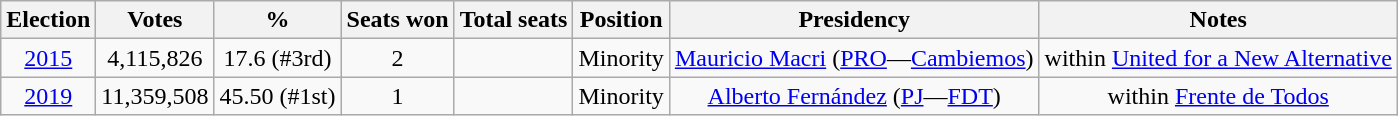<table class=wikitable style=text-align:center>
<tr>
<th>Election</th>
<th>Votes</th>
<th>%</th>
<th>Seats won</th>
<th>Total seats</th>
<th>Position</th>
<th>Presidency</th>
<th>Notes</th>
</tr>
<tr>
<td><a href='#'>2015</a></td>
<td>4,115,826</td>
<td>17.6 (#3rd)</td>
<td>2</td>
<td></td>
<td>Minority</td>
<td><a href='#'>Mauricio Macri</a> (<a href='#'>PRO</a>—<a href='#'>Cambiemos</a>)</td>
<td>within <a href='#'>United for a New Alternative</a></td>
</tr>
<tr>
<td><a href='#'>2019</a></td>
<td>11,359,508</td>
<td>45.50 (#1st)</td>
<td>1</td>
<td></td>
<td>Minority</td>
<td><a href='#'>Alberto Fernández</a> (<a href='#'>PJ</a>—<a href='#'>FDT</a>)</td>
<td>within <a href='#'>Frente de Todos</a></td>
</tr>
</table>
